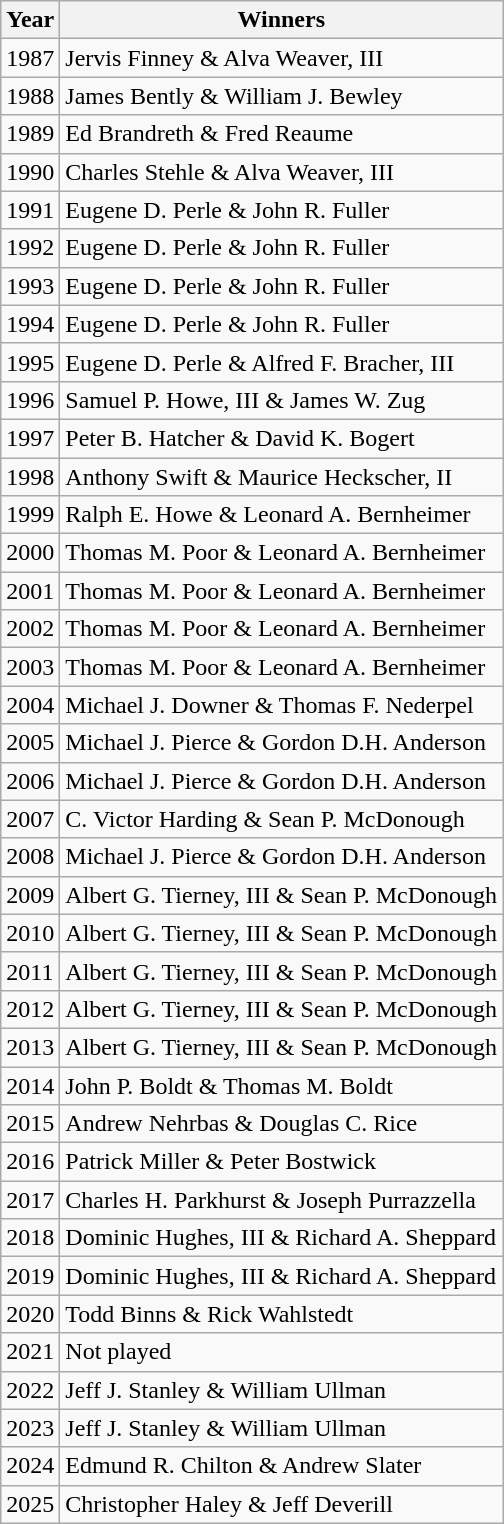<table class="wikitable">
<tr>
<th>Year</th>
<th>Winners</th>
</tr>
<tr>
<td>1987</td>
<td>Jervis Finney & Alva Weaver, III</td>
</tr>
<tr>
<td>1988</td>
<td>James Bently & William J. Bewley</td>
</tr>
<tr>
<td>1989</td>
<td>Ed Brandreth & Fred Reaume</td>
</tr>
<tr>
<td>1990</td>
<td>Charles Stehle & Alva Weaver, III</td>
</tr>
<tr>
<td>1991</td>
<td>Eugene D. Perle & John R. Fuller</td>
</tr>
<tr>
<td>1992</td>
<td>Eugene D. Perle & John R. Fuller</td>
</tr>
<tr>
<td>1993</td>
<td>Eugene D. Perle & John R. Fuller</td>
</tr>
<tr>
<td>1994</td>
<td>Eugene D. Perle & John R. Fuller</td>
</tr>
<tr>
<td>1995</td>
<td>Eugene D. Perle & Alfred F. Bracher, III</td>
</tr>
<tr>
<td>1996</td>
<td>Samuel P. Howe, III & James W. Zug</td>
</tr>
<tr>
<td>1997</td>
<td>Peter B. Hatcher & David K. Bogert</td>
</tr>
<tr>
<td>1998</td>
<td>Anthony Swift & Maurice Heckscher, II</td>
</tr>
<tr>
<td>1999</td>
<td>Ralph E. Howe & Leonard A. Bernheimer</td>
</tr>
<tr>
<td>2000</td>
<td>Thomas M. Poor & Leonard A. Bernheimer</td>
</tr>
<tr>
<td>2001</td>
<td>Thomas M. Poor & Leonard A. Bernheimer</td>
</tr>
<tr>
<td>2002</td>
<td>Thomas M. Poor & Leonard A. Bernheimer</td>
</tr>
<tr>
<td>2003</td>
<td>Thomas M. Poor & Leonard A. Bernheimer</td>
</tr>
<tr>
<td>2004</td>
<td>Michael J. Downer & Thomas F. Nederpel</td>
</tr>
<tr>
<td>2005</td>
<td>Michael J. Pierce & Gordon D.H. Anderson</td>
</tr>
<tr>
<td>2006</td>
<td>Michael J. Pierce & Gordon D.H. Anderson</td>
</tr>
<tr>
<td>2007</td>
<td>C. Victor Harding & Sean P. McDonough</td>
</tr>
<tr>
<td>2008</td>
<td>Michael J. Pierce & Gordon D.H. Anderson</td>
</tr>
<tr>
<td>2009</td>
<td>Albert G. Tierney, III & Sean P. McDonough</td>
</tr>
<tr>
<td>2010</td>
<td>Albert G. Tierney, III & Sean P. McDonough</td>
</tr>
<tr>
<td>2011</td>
<td>Albert G. Tierney, III & Sean P. McDonough</td>
</tr>
<tr>
<td>2012</td>
<td>Albert G. Tierney, III & Sean P. McDonough</td>
</tr>
<tr>
<td>2013</td>
<td>Albert G. Tierney, III & Sean P. McDonough</td>
</tr>
<tr>
<td>2014</td>
<td>John P. Boldt & Thomas M. Boldt</td>
</tr>
<tr>
<td>2015</td>
<td>Andrew Nehrbas & Douglas C. Rice</td>
</tr>
<tr>
<td>2016</td>
<td>Patrick Miller & Peter Bostwick</td>
</tr>
<tr>
<td>2017</td>
<td>Charles H. Parkhurst & Joseph Purrazzella</td>
</tr>
<tr>
<td>2018</td>
<td>Dominic Hughes, III & Richard A. Sheppard</td>
</tr>
<tr>
<td>2019</td>
<td>Dominic Hughes, III & Richard A. Sheppard</td>
</tr>
<tr>
<td>2020</td>
<td>Todd Binns & Rick Wahlstedt</td>
</tr>
<tr>
<td>2021</td>
<td>Not played</td>
</tr>
<tr>
<td>2022</td>
<td>Jeff J. Stanley & William Ullman</td>
</tr>
<tr>
<td>2023</td>
<td>Jeff J. Stanley & William Ullman</td>
</tr>
<tr>
<td>2024</td>
<td>Edmund R. Chilton & Andrew Slater</td>
</tr>
<tr>
<td>2025</td>
<td>Christopher Haley & Jeff Deverill</td>
</tr>
</table>
